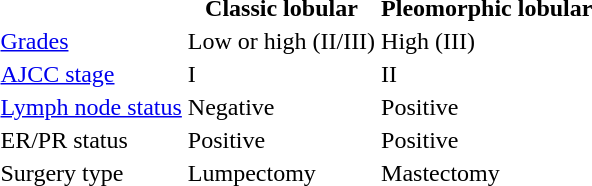<table>
<tr>
<th></th>
<th>Classic lobular</th>
<th>Pleomorphic lobular</th>
</tr>
<tr>
<td><a href='#'>Grades</a></td>
<td>Low or high (II/III)</td>
<td>High (III)</td>
</tr>
<tr>
<td><a href='#'>AJCC stage</a></td>
<td>I</td>
<td>II</td>
</tr>
<tr>
<td><a href='#'>Lymph node status</a></td>
<td>Negative</td>
<td>Positive</td>
</tr>
<tr>
<td>ER/PR status</td>
<td>Positive</td>
<td>Positive</td>
</tr>
<tr>
<td>Surgery type</td>
<td>Lumpectomy</td>
<td>Mastectomy</td>
</tr>
</table>
